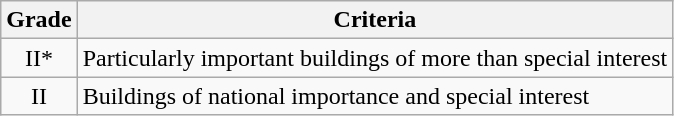<table class="wikitable">
<tr>
<th>Grade</th>
<th>Criteria</th>
</tr>
<tr>
<td align="center" >II*</td>
<td>Particularly important buildings of more than special interest</td>
</tr>
<tr>
<td align="center" >II</td>
<td>Buildings of national importance and special interest</td>
</tr>
</table>
